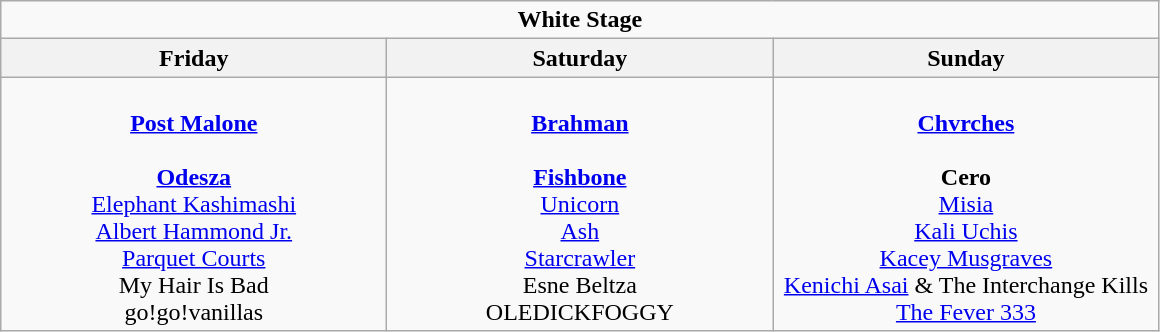<table class="wikitable">
<tr>
<td colspan="3" style="text-align:center;"><strong>White Stage</strong></td>
</tr>
<tr>
<th>Friday</th>
<th>Saturday</th>
<th>Sunday</th>
</tr>
<tr>
<td style="text-align:center; vertical-align:top; width:250px;"><br><strong><a href='#'>Post Malone</a></strong>
<br>
<br> <strong><a href='#'>Odesza</a></strong>
<br> <a href='#'>Elephant Kashimashi</a>
<br> <a href='#'>Albert Hammond Jr.</a>
<br> <a href='#'>Parquet Courts</a>
<br> My Hair Is Bad
<br> go!go!vanillas</td>
<td style="text-align:center; vertical-align:top; width:250px;"><br><strong><a href='#'>Brahman</a></strong>
<br>
<br> <strong><a href='#'>Fishbone</a></strong>
<br> <a href='#'>Unicorn</a>
<br> <a href='#'>Ash</a>
<br> <a href='#'>Starcrawler</a>
<br> Esne Beltza
<br> OLEDICKFOGGY</td>
<td style="text-align:center; vertical-align:top; width:250px;"><br><strong><a href='#'>Chvrches</a></strong>
<br>
<br> <strong>Cero</strong>
<br> <a href='#'>Misia</a>
<br> <a href='#'>Kali Uchis</a>
<br> <a href='#'>Kacey Musgraves</a>
<br> <a href='#'>Kenichi Asai</a> & The Interchange Kills
<br> <a href='#'>The Fever 333</a></td>
</tr>
</table>
